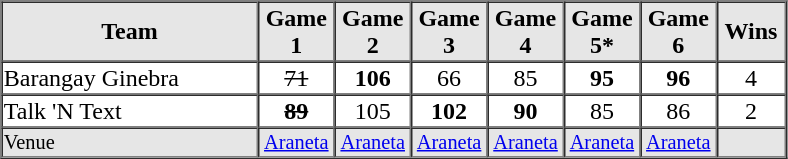<table border=1 cellspacing=0 width=525 align=center>
<tr style="text-align:center; background-color:#e6e6e6;">
<th align=center width=30%>Team</th>
<th width=8%>Game 1</th>
<th width=8%>Game 2</th>
<th width=8%>Game 3</th>
<th width=8%>Game 4</th>
<th width=8%>Game 5*</th>
<th width=8%>Game 6</th>
<th width=8%>Wins</th>
</tr>
<tr style="text-align:center;">
<td align=left>Barangay Ginebra</td>
<td><s>71</s></td>
<td><strong>106</strong></td>
<td>66</td>
<td>85</td>
<td><strong>95</strong></td>
<td><strong>96</strong></td>
<td>4</td>
</tr>
<tr style="text-align:center;">
<td align=left>Talk 'N Text</td>
<td><s><strong>89</strong></s></td>
<td>105</td>
<td><strong>102</strong></td>
<td><strong>90</strong></td>
<td>85</td>
<td>86</td>
<td>2</td>
</tr>
<tr style="text-align:center; font-size: 85%; background-color:#e6e6e6;">
<td align=left>Venue</td>
<td><a href='#'>Araneta</a></td>
<td><a href='#'>Araneta</a></td>
<td><a href='#'>Araneta</a></td>
<td><a href='#'>Araneta</a></td>
<td><a href='#'>Araneta</a></td>
<td><a href='#'>Araneta</a></td>
<td></td>
</tr>
</table>
